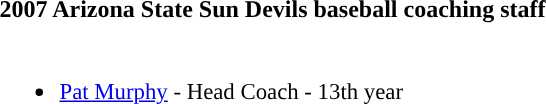<table class="toccolours">
<tr>
<th colspan=9>2007 Arizona State Sun Devils baseball coaching staff</th>
</tr>
<tr>
<td style="text-align: left; font-size: 95%;" valign="top"><br><ul><li><a href='#'>Pat Murphy</a> - Head Coach - 13th year</li></ul></td>
</tr>
</table>
